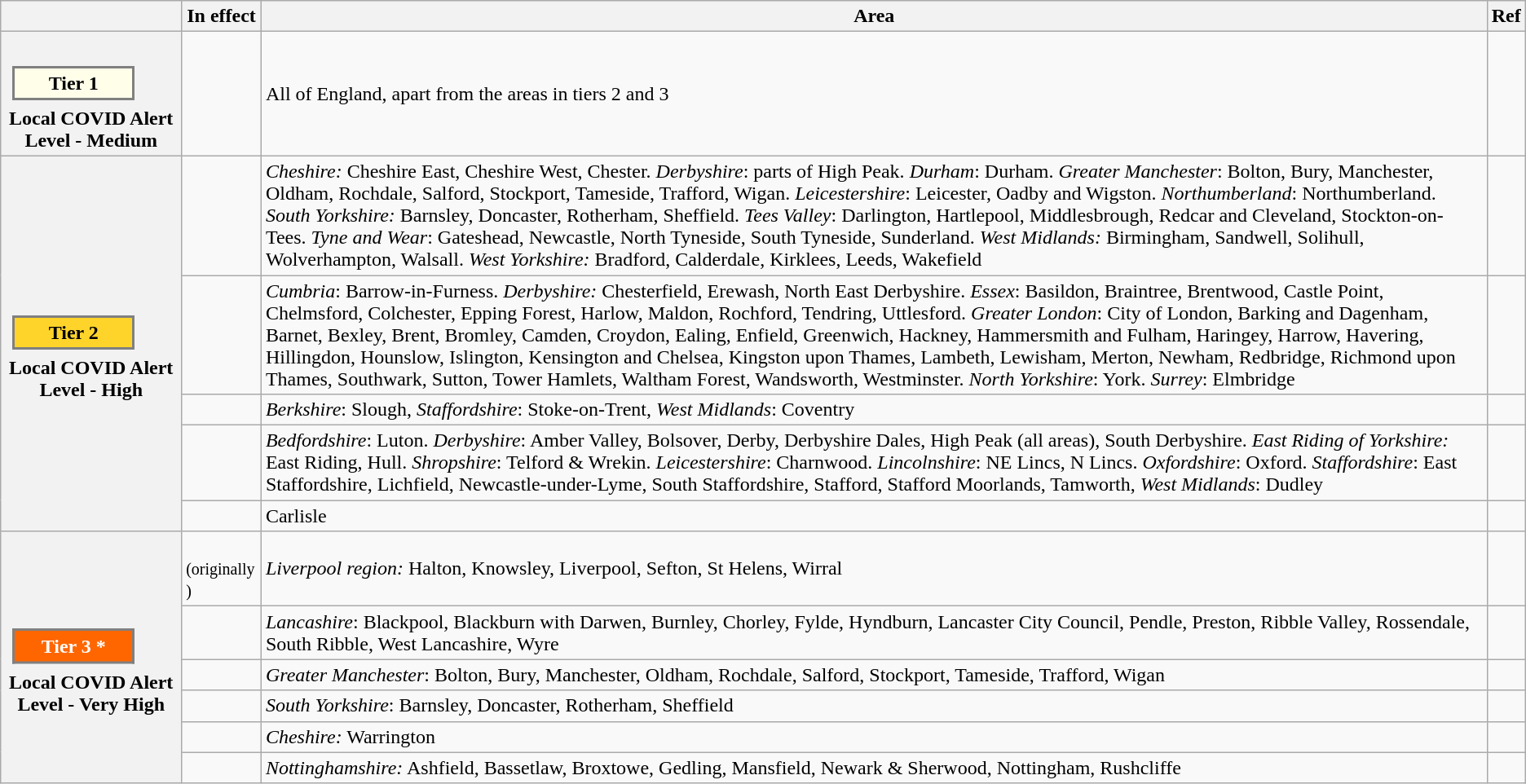<table class="wikitable">
<tr>
<th></th>
<th>In effect</th>
<th>Area</th>
<th>Ref</th>
</tr>
<tr>
<th><br><table class="wikitable" style="width:100px; border:2px solid gray; margin:6px;">
<tr>
<th style="background: #fefee9ff;">Tier 1</th>
</tr>
</table>
Local COVID Alert Level - Medium</th>
<td></td>
<td>All of England, apart from the areas in tiers 2 and 3</td>
<td></td>
</tr>
<tr>
<th rowspan="5"><br><table class="wikitable" style="width:100px; border:2px solid gray; margin:6px;">
<tr>
<th style="background: #ffd42aff;">Tier 2</th>
</tr>
</table>
Local COVID Alert Level - High</th>
<td></td>
<td><em>Cheshire:</em> Cheshire East, Cheshire West, Chester. <em>Derbyshire</em>: parts of High Peak. <em>Durham</em>: Durham. <em>Greater Manchester</em>: Bolton, Bury, Manchester, Oldham, Rochdale, Salford, Stockport, Tameside, Trafford, Wigan. <em>Leicestershire</em>: Leicester, Oadby and Wigston. <em>Northumberland</em>: Northumberland. <em>South Yorkshire:</em>  Barnsley, Doncaster, Rotherham, Sheffield. <em>Tees Valley</em>: Darlington, Hartlepool, Middlesbrough, Redcar and Cleveland, Stockton-on-Tees. <em>Tyne and Wear</em>: Gateshead, Newcastle, North Tyneside, South Tyneside, Sunderland. <em>West Midlands:</em> Birmingham, Sandwell, Solihull, Wolverhampton, Walsall. <em>West Yorkshire:</em> Bradford, Calderdale, Kirklees, Leeds, Wakefield</td>
<td></td>
</tr>
<tr>
<td></td>
<td><em>Cumbria</em>: Barrow-in-Furness. <em>Derbyshire:</em> Chesterfield, Erewash, North East Derbyshire. <em>Essex</em>: Basildon, Braintree, Brentwood, Castle Point, Chelmsford, Colchester, Epping Forest, Harlow, Maldon, Rochford, Tendring, Uttlesford. <em>Greater London</em>: City of London, Barking and Dagenham, Barnet, Bexley, Brent, Bromley, Camden, Croydon, Ealing, Enfield, Greenwich, Hackney, Hammersmith and Fulham, Haringey, Harrow, Havering, Hillingdon, Hounslow, Islington, Kensington and Chelsea, Kingston upon Thames, Lambeth, Lewisham, Merton, Newham, Redbridge, Richmond upon Thames, Southwark, Sutton, Tower Hamlets, Waltham Forest, Wandsworth, Westminster. <em>North Yorkshire</em>: York. <em>Surrey</em>: Elmbridge</td>
<td></td>
</tr>
<tr>
<td></td>
<td><em>Berkshire</em>: Slough, <em>Staffordshire</em>: Stoke-on-Trent, <em>West Midlands</em>: Coventry</td>
<td></td>
</tr>
<tr>
<td></td>
<td><em>Bedfordshire</em>: Luton. <em>Derbyshire</em>: Amber Valley, Bolsover, Derby, Derbyshire Dales, High Peak (all areas), South Derbyshire. <em>East Riding of Yorkshire:</em> East Riding, Hull. <em>Shropshire</em>: Telford & Wrekin. <em>Leicestershire</em>: Charnwood. <em>Lincolnshire</em>: NE Lincs, N Lincs. <em>Oxfordshire</em>: Oxford. <em>Staffordshire</em>: East Staffordshire, Lichfield, Newcastle-under-Lyme, South Staffordshire, Stafford, Stafford Moorlands, Tamworth, <em>West Midlands</em>: Dudley</td>
<td></td>
</tr>
<tr>
<td></td>
<td>Carlisle</td>
<td></td>
</tr>
<tr>
<th rowspan="6"><br><table class="wikitable" style="width:100px; border:2px solid gray; margin:6px;">
<tr>
<th style="background: #ff6600ff; color: white;">Tier 3 *</th>
</tr>
</table>
Local COVID Alert Level - Very High</th>
<td><br><small>(originally )</small></td>
<td><em>Liverpool region:</em> Halton, Knowsley, Liverpool, Sefton, St Helens, Wirral</td>
<td></td>
</tr>
<tr>
<td></td>
<td><em>Lancashire</em>: Blackpool, Blackburn with Darwen, Burnley, Chorley, Fylde, Hyndburn, Lancaster City Council, Pendle, Preston, Ribble Valley, Rossendale, South Ribble, West Lancashire, Wyre</td>
<td></td>
</tr>
<tr>
<td></td>
<td><em>Greater Manchester</em>: Bolton, Bury, Manchester, Oldham, Rochdale, Salford, Stockport, Tameside, Trafford, Wigan</td>
<td></td>
</tr>
<tr>
<td></td>
<td><em>South Yorkshire</em>: Barnsley, Doncaster, Rotherham, Sheffield</td>
<td></td>
</tr>
<tr>
<td></td>
<td><em>Cheshire:</em> Warrington</td>
<td></td>
</tr>
<tr>
<td></td>
<td><em>Nottinghamshire:</em> Ashfield, Bassetlaw, Broxtowe, Gedling, Mansfield, Newark & Sherwood, Nottingham, Rushcliffe</td>
<td></td>
</tr>
</table>
